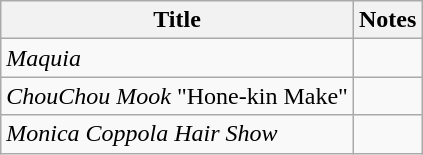<table class="wikitable">
<tr>
<th>Title</th>
<th>Notes</th>
</tr>
<tr>
<td><em>Maquia</em></td>
<td></td>
</tr>
<tr>
<td><em>ChouChou Mook</em> "Hone-kin Make"</td>
<td></td>
</tr>
<tr>
<td><em>Monica Coppola Hair Show</em></td>
<td></td>
</tr>
</table>
